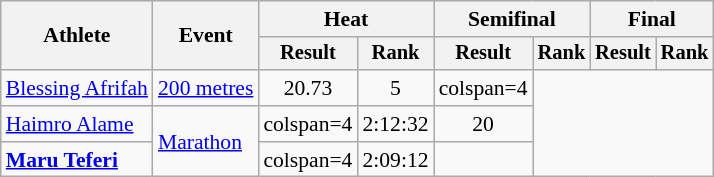<table class="wikitable" style="font-size:90%">
<tr>
<th rowspan="2">Athlete</th>
<th rowspan="2">Event</th>
<th colspan="2">Heat</th>
<th colspan="2">Semifinal</th>
<th colspan="2">Final</th>
</tr>
<tr style="font-size:95%">
<th>Result</th>
<th>Rank</th>
<th>Result</th>
<th>Rank</th>
<th>Result</th>
<th>Rank</th>
</tr>
<tr align=center>
<td align=left><a href='#'>Blessing Afrifah</a></td>
<td align=left><a href='#'>200 metres</a></td>
<td>20.73</td>
<td>5</td>
<td>colspan=4 </td>
</tr>
<tr align=center>
<td align=left><a href='#'>Haimro Alame</a></td>
<td align=left rowspan=2><a href='#'>Marathon</a></td>
<td>colspan=4</td>
<td>2:12:32</td>
<td>20</td>
</tr>
<tr align=center>
<td align=left><strong><a href='#'>Maru Teferi</a></strong></td>
<td>colspan=4</td>
<td>2:09:12 </td>
<td></td>
</tr>
</table>
